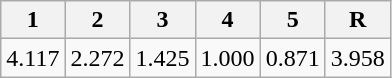<table class=wikitable>
<tr>
<th>1</th>
<th>2</th>
<th>3</th>
<th>4</th>
<th>5</th>
<th>R</th>
</tr>
<tr>
<td>4.117</td>
<td>2.272</td>
<td>1.425</td>
<td>1.000</td>
<td>0.871</td>
<td>3.958</td>
</tr>
</table>
